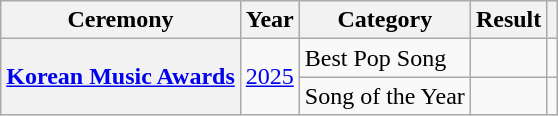<table class="wikitable plainrowheaders sortable" style="text-align:center">
<tr>
<th scope="col">Ceremony</th>
<th scope="col">Year</th>
<th scope="col">Category</th>
<th scope="col">Result</th>
<th scope="col" class="unsortable"></th>
</tr>
<tr>
<th scope="row" rowspan="2"><a href='#'>Korean Music Awards</a></th>
<td rowspan="2"><a href='#'>2025</a></td>
<td style="text-align:left">Best Pop Song</td>
<td></td>
<td></td>
</tr>
<tr>
<td style="text-align:left">Song of the Year</td>
<td></td>
<td></td>
</tr>
</table>
